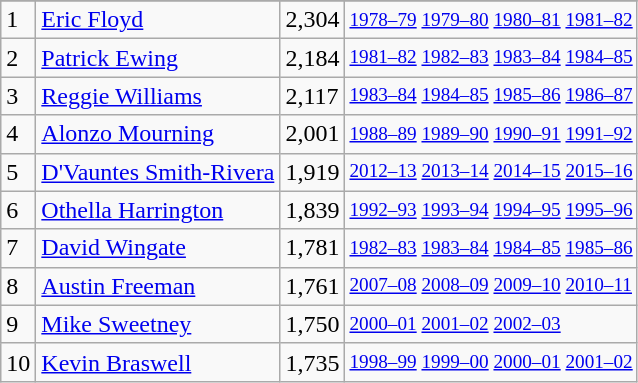<table class="wikitable">
<tr>
</tr>
<tr>
<td>1</td>
<td><a href='#'>Eric Floyd</a></td>
<td>2,304</td>
<td style="font-size:80%;"><a href='#'>1978–79</a> <a href='#'>1979–80</a> <a href='#'>1980–81</a> <a href='#'>1981–82</a></td>
</tr>
<tr>
<td>2</td>
<td><a href='#'>Patrick Ewing</a></td>
<td>2,184</td>
<td style="font-size:80%;"><a href='#'>1981–82</a> <a href='#'>1982–83</a> <a href='#'>1983–84</a> <a href='#'>1984–85</a></td>
</tr>
<tr>
<td>3</td>
<td><a href='#'>Reggie Williams</a></td>
<td>2,117</td>
<td style="font-size:80%;"><a href='#'>1983–84</a> <a href='#'>1984–85</a> <a href='#'>1985–86</a> <a href='#'>1986–87</a></td>
</tr>
<tr>
<td>4</td>
<td><a href='#'>Alonzo Mourning</a></td>
<td>2,001</td>
<td style="font-size:80%;"><a href='#'>1988–89</a> <a href='#'>1989–90</a> <a href='#'>1990–91</a> <a href='#'>1991–92</a></td>
</tr>
<tr>
<td>5</td>
<td><a href='#'>D'Vauntes Smith-Rivera</a></td>
<td>1,919</td>
<td style="font-size:80%;"><a href='#'>2012–13</a> <a href='#'>2013–14</a> <a href='#'>2014–15</a> <a href='#'>2015–16</a></td>
</tr>
<tr>
<td>6</td>
<td><a href='#'>Othella Harrington</a></td>
<td>1,839</td>
<td style="font-size:80%;"><a href='#'>1992–93</a> <a href='#'>1993–94</a> <a href='#'>1994–95</a> <a href='#'>1995–96</a></td>
</tr>
<tr>
<td>7</td>
<td><a href='#'>David Wingate</a></td>
<td>1,781</td>
<td style="font-size:80%;"><a href='#'>1982–83</a> <a href='#'>1983–84</a> <a href='#'>1984–85</a> <a href='#'>1985–86</a></td>
</tr>
<tr>
<td>8</td>
<td><a href='#'>Austin Freeman</a></td>
<td>1,761</td>
<td style="font-size:80%;"><a href='#'>2007–08</a> <a href='#'>2008–09</a> <a href='#'>2009–10</a> <a href='#'>2010–11</a></td>
</tr>
<tr>
<td>9</td>
<td><a href='#'>Mike Sweetney</a></td>
<td>1,750</td>
<td style="font-size:80%;"><a href='#'>2000–01</a> <a href='#'>2001–02</a> <a href='#'>2002–03</a></td>
</tr>
<tr>
<td>10</td>
<td><a href='#'>Kevin Braswell</a></td>
<td>1,735</td>
<td style="font-size:80%;"><a href='#'>1998–99</a> <a href='#'>1999–00</a> <a href='#'>2000–01</a> <a href='#'>2001–02</a></td>
</tr>
</table>
